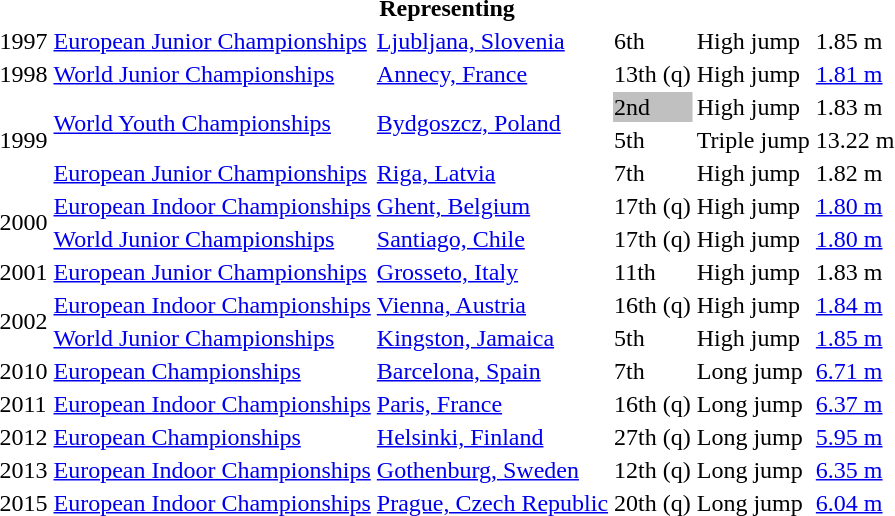<table>
<tr>
<th colspan="6">Representing </th>
</tr>
<tr>
<td>1997</td>
<td><a href='#'>European Junior Championships</a></td>
<td><a href='#'>Ljubljana, Slovenia</a></td>
<td>6th</td>
<td>High jump</td>
<td>1.85 m</td>
</tr>
<tr>
<td>1998</td>
<td><a href='#'>World Junior Championships</a></td>
<td><a href='#'>Annecy, France</a></td>
<td>13th (q)</td>
<td>High jump</td>
<td><a href='#'>1.81 m</a></td>
</tr>
<tr>
<td rowspan=3>1999</td>
<td rowspan=2><a href='#'>World Youth Championships</a></td>
<td rowspan=2><a href='#'>Bydgoszcz, Poland</a></td>
<td bgcolor=silver>2nd</td>
<td>High jump</td>
<td>1.83 m</td>
</tr>
<tr>
<td>5th</td>
<td>Triple jump</td>
<td>13.22 m</td>
</tr>
<tr>
<td><a href='#'>European Junior Championships</a></td>
<td><a href='#'>Riga, Latvia</a></td>
<td>7th</td>
<td>High jump</td>
<td>1.82 m</td>
</tr>
<tr>
<td rowspan=2>2000</td>
<td><a href='#'>European Indoor Championships</a></td>
<td><a href='#'>Ghent, Belgium</a></td>
<td>17th (q)</td>
<td>High jump</td>
<td><a href='#'>1.80 m</a></td>
</tr>
<tr>
<td><a href='#'>World Junior Championships</a></td>
<td><a href='#'>Santiago, Chile</a></td>
<td>17th (q)</td>
<td>High jump</td>
<td><a href='#'>1.80 m</a></td>
</tr>
<tr>
<td>2001</td>
<td><a href='#'>European Junior Championships</a></td>
<td><a href='#'>Grosseto, Italy</a></td>
<td>11th</td>
<td>High jump</td>
<td>1.83 m</td>
</tr>
<tr>
<td rowspan=2>2002</td>
<td><a href='#'>European Indoor Championships</a></td>
<td><a href='#'>Vienna, Austria</a></td>
<td>16th (q)</td>
<td>High jump</td>
<td><a href='#'>1.84 m</a></td>
</tr>
<tr>
<td><a href='#'>World Junior Championships</a></td>
<td><a href='#'>Kingston, Jamaica</a></td>
<td>5th</td>
<td>High jump</td>
<td><a href='#'>1.85 m</a></td>
</tr>
<tr>
<td>2010</td>
<td><a href='#'>European Championships</a></td>
<td><a href='#'>Barcelona, Spain</a></td>
<td>7th</td>
<td>Long jump</td>
<td><a href='#'>6.71 m</a></td>
</tr>
<tr>
<td>2011</td>
<td><a href='#'>European Indoor Championships</a></td>
<td><a href='#'>Paris, France</a></td>
<td>16th (q)</td>
<td>Long jump</td>
<td><a href='#'>6.37 m</a></td>
</tr>
<tr>
<td>2012</td>
<td><a href='#'>European Championships</a></td>
<td><a href='#'>Helsinki, Finland</a></td>
<td>27th (q)</td>
<td>Long jump</td>
<td><a href='#'>5.95 m</a></td>
</tr>
<tr>
<td>2013</td>
<td><a href='#'>European Indoor Championships</a></td>
<td><a href='#'>Gothenburg, Sweden</a></td>
<td>12th (q)</td>
<td>Long jump</td>
<td><a href='#'>6.35 m</a></td>
</tr>
<tr>
<td>2015</td>
<td><a href='#'>European Indoor Championships</a></td>
<td><a href='#'>Prague, Czech Republic</a></td>
<td>20th (q)</td>
<td>Long jump</td>
<td><a href='#'>6.04 m</a></td>
</tr>
</table>
